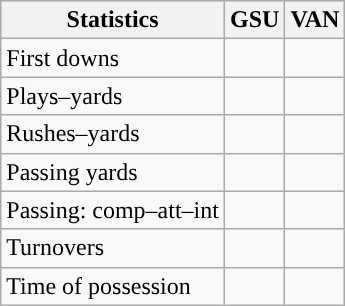<table class="wikitable" style="float:left">
<tr>
<th>Statistics</th>
<th>GSU</th>
<th>VAN</th>
</tr>
<tr>
<td>First downs</td>
<td></td>
<td></td>
</tr>
<tr>
<td>Plays–yards</td>
<td></td>
<td></td>
</tr>
<tr>
<td>Rushes–yards</td>
<td></td>
<td></td>
</tr>
<tr>
<td>Passing yards</td>
<td></td>
<td></td>
</tr>
<tr>
<td>Passing: comp–att–int</td>
<td></td>
<td></td>
</tr>
<tr>
<td>Turnovers</td>
<td></td>
<td></td>
</tr>
<tr>
<td>Time of possession</td>
<td></td>
<td></td>
</tr>
</table>
